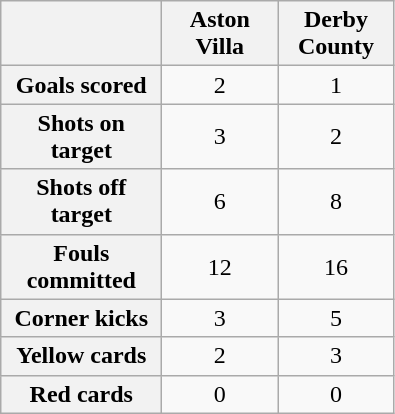<table class="wikitable plainrowheaders" style="text-align: center">
<tr>
<th scope="col" width=100></th>
<th scope="col" width=70>Aston Villa</th>
<th scope="col" width=70>Derby County</th>
</tr>
<tr>
<th scope="row">Goals scored</th>
<td>2</td>
<td>1</td>
</tr>
<tr>
<th scope="row">Shots on target</th>
<td>3</td>
<td>2</td>
</tr>
<tr>
<th scope="row">Shots off target</th>
<td>6</td>
<td>8</td>
</tr>
<tr>
<th scope="row">Fouls committed</th>
<td>12</td>
<td>16</td>
</tr>
<tr>
<th scope="row">Corner kicks</th>
<td>3</td>
<td>5</td>
</tr>
<tr>
<th scope="row">Yellow cards</th>
<td>2</td>
<td>3</td>
</tr>
<tr>
<th scope="row">Red cards</th>
<td>0</td>
<td>0</td>
</tr>
</table>
